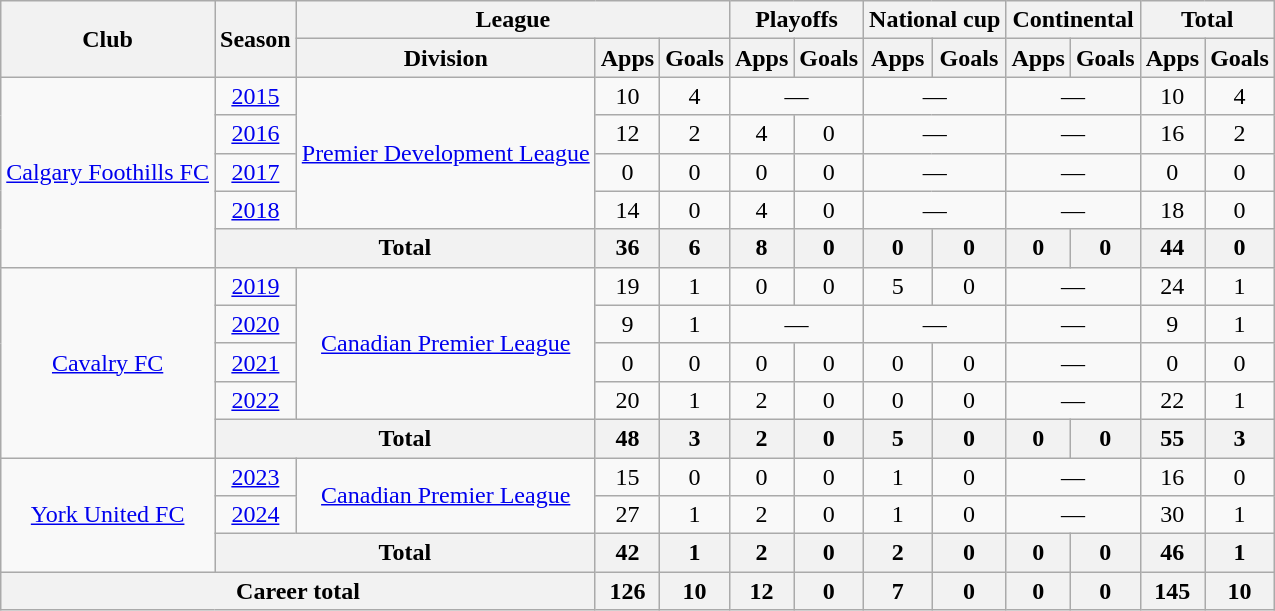<table class="wikitable" style="text-align: center;">
<tr>
<th rowspan="2">Club</th>
<th rowspan="2">Season</th>
<th colspan="3">League</th>
<th colspan="2">Playoffs</th>
<th colspan="2">National cup</th>
<th colspan="2">Continental</th>
<th colspan="2">Total</th>
</tr>
<tr>
<th>Division</th>
<th>Apps</th>
<th>Goals</th>
<th>Apps</th>
<th>Goals</th>
<th>Apps</th>
<th>Goals</th>
<th>Apps</th>
<th>Goals</th>
<th>Apps</th>
<th>Goals</th>
</tr>
<tr>
<td rowspan="5"><a href='#'>Calgary Foothills FC</a></td>
<td><a href='#'>2015</a></td>
<td rowspan=4><a href='#'>Premier Development League</a></td>
<td>10</td>
<td>4</td>
<td colspan="2">—</td>
<td colspan="2">—</td>
<td colspan="2">—</td>
<td>10</td>
<td>4</td>
</tr>
<tr>
<td><a href='#'>2016</a></td>
<td>12</td>
<td>2</td>
<td>4</td>
<td>0</td>
<td colspan="2">—</td>
<td colspan="2">—</td>
<td>16</td>
<td>2</td>
</tr>
<tr>
<td><a href='#'>2017</a></td>
<td>0</td>
<td>0</td>
<td>0</td>
<td>0</td>
<td colspan="2">—</td>
<td colspan="2">—</td>
<td>0</td>
<td>0</td>
</tr>
<tr>
<td><a href='#'>2018</a></td>
<td>14</td>
<td>0</td>
<td>4</td>
<td>0</td>
<td colspan="2">—</td>
<td colspan="2">—</td>
<td>18</td>
<td>0</td>
</tr>
<tr>
<th colspan="2">Total</th>
<th>36</th>
<th>6</th>
<th>8</th>
<th>0</th>
<th>0</th>
<th>0</th>
<th>0</th>
<th>0</th>
<th>44</th>
<th>0</th>
</tr>
<tr>
<td rowspan="5"><a href='#'>Cavalry FC</a></td>
<td><a href='#'>2019</a></td>
<td rowspan=4><a href='#'>Canadian Premier League</a></td>
<td>19</td>
<td>1</td>
<td>0</td>
<td>0</td>
<td>5</td>
<td>0</td>
<td colspan="2">—</td>
<td>24</td>
<td>1</td>
</tr>
<tr>
<td><a href='#'>2020</a></td>
<td>9</td>
<td>1</td>
<td colspan="2">—</td>
<td colspan="2">—</td>
<td colspan="2">—</td>
<td>9</td>
<td>1</td>
</tr>
<tr>
<td><a href='#'>2021</a></td>
<td>0</td>
<td>0</td>
<td>0</td>
<td>0</td>
<td>0</td>
<td>0</td>
<td colspan="2">—</td>
<td>0</td>
<td>0</td>
</tr>
<tr>
<td><a href='#'>2022</a></td>
<td>20</td>
<td>1</td>
<td>2</td>
<td>0</td>
<td>0</td>
<td>0</td>
<td colspan="2">—</td>
<td>22</td>
<td>1</td>
</tr>
<tr>
<th colspan="2">Total</th>
<th>48</th>
<th>3</th>
<th>2</th>
<th>0</th>
<th>5</th>
<th>0</th>
<th>0</th>
<th>0</th>
<th>55</th>
<th>3</th>
</tr>
<tr>
<td rowspan="3"><a href='#'>York United FC</a></td>
<td><a href='#'>2023</a></td>
<td rowspan="2"><a href='#'>Canadian Premier League</a></td>
<td>15</td>
<td>0</td>
<td>0</td>
<td>0</td>
<td>1</td>
<td>0</td>
<td colspan="2">—</td>
<td>16</td>
<td>0</td>
</tr>
<tr>
<td><a href='#'>2024</a></td>
<td>27</td>
<td>1</td>
<td>2</td>
<td>0</td>
<td>1</td>
<td>0</td>
<td colspan="2">—</td>
<td>30</td>
<td>1</td>
</tr>
<tr>
<th colspan="2">Total</th>
<th>42</th>
<th>1</th>
<th>2</th>
<th>0</th>
<th>2</th>
<th>0</th>
<th>0</th>
<th>0</th>
<th>46</th>
<th>1</th>
</tr>
<tr>
<th colspan="3">Career total</th>
<th>126</th>
<th>10</th>
<th>12</th>
<th>0</th>
<th>7</th>
<th>0</th>
<th>0</th>
<th>0</th>
<th>145</th>
<th>10</th>
</tr>
</table>
